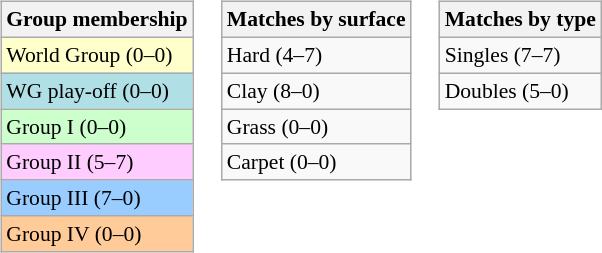<table>
<tr valign=top>
<td><br><table class=wikitable style=font-size:90%>
<tr>
<th>Group membership</th>
</tr>
<tr bgcolor=#FFFFCC>
<td>World Group (0–0)</td>
</tr>
<tr style="background:#B0E0E6;">
<td>WG play-off (0–0)</td>
</tr>
<tr bgcolor=#CCFFCC>
<td>Group I (0–0)</td>
</tr>
<tr bgcolor=#FFCCFF>
<td>Group II (5–7)</td>
</tr>
<tr bgcolor=#99CCFF>
<td>Group III (7–0)</td>
</tr>
<tr bgcolor=#FFCC99>
<td>Group IV (0–0)</td>
</tr>
</table>
</td>
<td><br><table class=wikitable style=font-size:90%>
<tr>
<th>Matches by surface</th>
</tr>
<tr>
<td>Hard (4–7)</td>
</tr>
<tr>
<td>Clay (8–0)</td>
</tr>
<tr>
<td>Grass (0–0)</td>
</tr>
<tr>
<td>Carpet (0–0)</td>
</tr>
</table>
</td>
<td><br><table class=wikitable style=font-size:90%>
<tr>
<th>Matches by type</th>
</tr>
<tr>
<td>Singles (7–7)</td>
</tr>
<tr>
<td>Doubles (5–0)</td>
</tr>
</table>
</td>
</tr>
</table>
